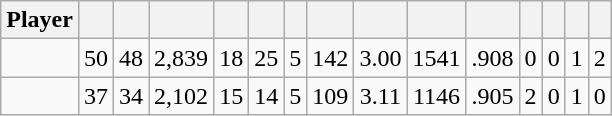<table class="wikitable sortable" style="text-align:center;">
<tr>
<th>Player</th>
<th></th>
<th></th>
<th></th>
<th></th>
<th></th>
<th></th>
<th></th>
<th></th>
<th></th>
<th></th>
<th></th>
<th></th>
<th></th>
<th></th>
</tr>
<tr>
<td></td>
<td>50</td>
<td>48</td>
<td>2,839</td>
<td>18</td>
<td>25</td>
<td>5</td>
<td>142</td>
<td>3.00</td>
<td>1541</td>
<td>.908</td>
<td>0</td>
<td>0</td>
<td>1</td>
<td>2</td>
</tr>
<tr>
<td></td>
<td>37</td>
<td>34</td>
<td>2,102</td>
<td>15</td>
<td>14</td>
<td>5</td>
<td>109</td>
<td>3.11</td>
<td>1146</td>
<td>.905</td>
<td>2</td>
<td>0</td>
<td>1</td>
<td>0</td>
</tr>
</table>
